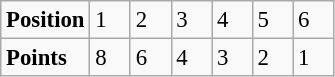<table class="wikitable" style="font-size: 95%;">
<tr>
<td><strong>Position</strong></td>
<td width=20>1</td>
<td width=20>2</td>
<td width=20>3</td>
<td width=20>4</td>
<td width=20>5</td>
<td width=20>6</td>
</tr>
<tr>
<td><strong>Points</strong></td>
<td>8</td>
<td>6</td>
<td>4</td>
<td>3</td>
<td>2</td>
<td>1</td>
</tr>
</table>
